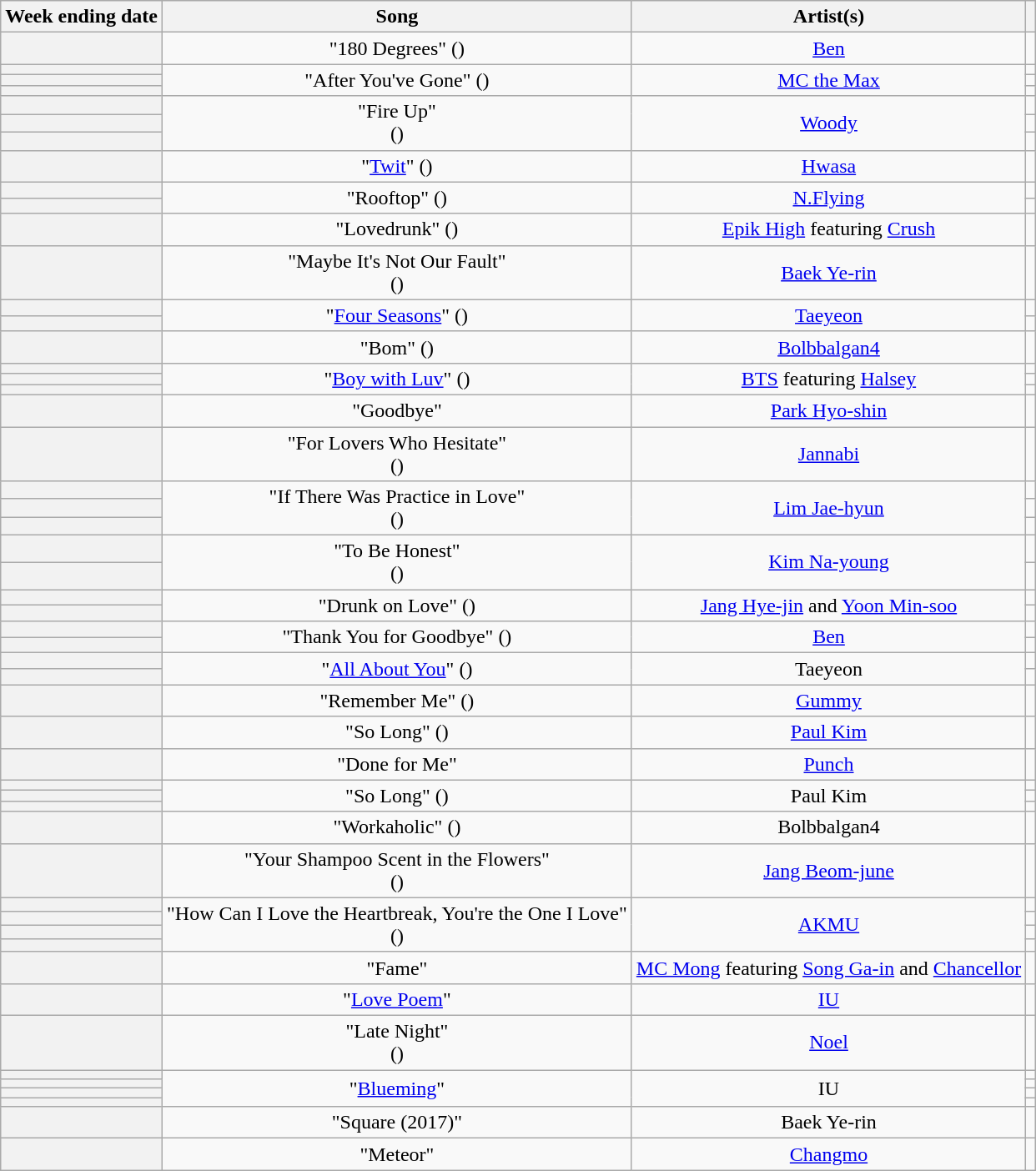<table class="wikitable plainrowheaders sortable" style="text-align:center">
<tr>
<th>Week ending date</th>
<th>Song</th>
<th>Artist(s)</th>
<th class="unsortable"></th>
</tr>
<tr>
<th scope="row"></th>
<td>"180 Degrees" ()</td>
<td><a href='#'>Ben</a></td>
<td></td>
</tr>
<tr>
<th scope="row"></th>
<td rowspan="3">"After You've Gone" ()</td>
<td rowspan="3"><a href='#'>MC the Max</a></td>
<td></td>
</tr>
<tr>
<th scope="row"></th>
<td></td>
</tr>
<tr>
<th scope="row"></th>
<td></td>
</tr>
<tr>
<th scope="row"></th>
<td rowspan="3">"Fire Up"<br>()</td>
<td rowspan="3"><a href='#'>Woody</a></td>
<td></td>
</tr>
<tr>
<th scope="row"></th>
<td></td>
</tr>
<tr>
<th scope="row"></th>
<td></td>
</tr>
<tr>
<th scope="row"></th>
<td>"<a href='#'>Twit</a>" ()</td>
<td><a href='#'>Hwasa</a></td>
<td></td>
</tr>
<tr>
<th scope="row"></th>
<td rowspan="2">"Rooftop" ()</td>
<td rowspan="2"><a href='#'>N.Flying</a></td>
<td></td>
</tr>
<tr>
<th scope="row"></th>
<td></td>
</tr>
<tr>
<th scope="row"></th>
<td>"Lovedrunk" ()</td>
<td><a href='#'>Epik High</a> featuring <a href='#'>Crush</a></td>
<td></td>
</tr>
<tr>
<th scope="row"></th>
<td>"Maybe It's Not Our Fault"<br>()</td>
<td><a href='#'>Baek Ye-rin</a></td>
<td></td>
</tr>
<tr>
<th scope="row"></th>
<td rowspan="2">"<a href='#'>Four Seasons</a>" ()</td>
<td rowspan="2"><a href='#'>Taeyeon</a></td>
<td></td>
</tr>
<tr>
<th scope="row"></th>
<td></td>
</tr>
<tr>
<th scope="row"></th>
<td>"Bom" ()</td>
<td><a href='#'>Bolbbalgan4</a></td>
<td></td>
</tr>
<tr>
<th scope="row"></th>
<td rowspan="3">"<a href='#'>Boy with Luv</a>" ()</td>
<td rowspan="3"><a href='#'>BTS</a> featuring <a href='#'>Halsey</a></td>
<td></td>
</tr>
<tr>
<th scope="row"></th>
<td></td>
</tr>
<tr>
<th scope="row"></th>
<td></td>
</tr>
<tr>
<th scope="row"></th>
<td>"Goodbye"</td>
<td><a href='#'>Park Hyo-shin</a></td>
<td></td>
</tr>
<tr>
<th scope="row"></th>
<td>"For Lovers Who Hesitate"<br>()</td>
<td><a href='#'>Jannabi</a></td>
<td></td>
</tr>
<tr>
<th scope="row"></th>
<td rowspan="3">"If There Was Practice in Love"<br>()</td>
<td rowspan="3"><a href='#'>Lim Jae-hyun</a></td>
<td></td>
</tr>
<tr>
<th scope="row"></th>
<td></td>
</tr>
<tr>
<th scope="row"></th>
<td></td>
</tr>
<tr>
<th scope="row"></th>
<td rowspan="2">"To Be Honest"<br>()</td>
<td rowspan="2"><a href='#'>Kim Na-young</a></td>
<td></td>
</tr>
<tr>
<th scope="row"></th>
<td></td>
</tr>
<tr>
<th scope="row"></th>
<td rowspan="2">"Drunk on Love" ()</td>
<td rowspan="2"><a href='#'>Jang Hye-jin</a> and <a href='#'>Yoon Min-soo</a></td>
<td></td>
</tr>
<tr>
<th scope="row"></th>
<td></td>
</tr>
<tr>
<th scope="row"></th>
<td rowspan="2">"Thank You for Goodbye" ()</td>
<td rowspan="2"><a href='#'>Ben</a></td>
<td></td>
</tr>
<tr>
<th scope="row"></th>
<td></td>
</tr>
<tr>
<th scope="row"></th>
<td rowspan="2">"<a href='#'>All About You</a>" ()</td>
<td rowspan="2">Taeyeon</td>
<td></td>
</tr>
<tr>
<th scope="row"></th>
<td></td>
</tr>
<tr>
<th scope="row"></th>
<td>"Remember Me" ()</td>
<td><a href='#'>Gummy</a></td>
<td></td>
</tr>
<tr>
<th scope="row"></th>
<td>"So Long" ()</td>
<td><a href='#'>Paul Kim</a></td>
<td></td>
</tr>
<tr>
<th scope="row"></th>
<td>"Done for Me"</td>
<td><a href='#'>Punch</a></td>
<td></td>
</tr>
<tr>
<th scope="row"></th>
<td rowspan="3">"So Long" ()</td>
<td rowspan="3">Paul Kim</td>
<td></td>
</tr>
<tr>
<th scope="row"></th>
<td></td>
</tr>
<tr>
<th scope="row"></th>
<td></td>
</tr>
<tr>
<th scope="row"></th>
<td>"Workaholic" ()</td>
<td>Bolbbalgan4</td>
<td></td>
</tr>
<tr>
<th scope="row"></th>
<td>"Your Shampoo Scent in the Flowers"<br>()</td>
<td><a href='#'>Jang Beom-june</a></td>
<td></td>
</tr>
<tr>
<th scope="row"></th>
<td rowspan="4">"How Can I Love the Heartbreak, You're the One I Love"<br>()</td>
<td rowspan="4"><a href='#'>AKMU</a></td>
<td></td>
</tr>
<tr>
<th scope="row"></th>
<td></td>
</tr>
<tr>
<th scope="row"></th>
<td></td>
</tr>
<tr>
<th scope="row"></th>
<td></td>
</tr>
<tr>
<th scope="row"></th>
<td>"Fame"</td>
<td><a href='#'>MC Mong</a> featuring <a href='#'>Song Ga-in</a> and <a href='#'>Chancellor</a></td>
<td></td>
</tr>
<tr>
<th scope="row"></th>
<td>"<a href='#'>Love Poem</a>"</td>
<td><a href='#'>IU</a></td>
<td></td>
</tr>
<tr>
<th scope="row"></th>
<td>"Late Night"<br>()</td>
<td><a href='#'>Noel</a></td>
<td></td>
</tr>
<tr>
<th scope="row"></th>
<td rowspan="4">"<a href='#'>Blueming</a>"</td>
<td rowspan="4">IU</td>
<td></td>
</tr>
<tr>
<th scope="row"></th>
<td></td>
</tr>
<tr>
<th scope="row"></th>
<td></td>
</tr>
<tr>
<th scope="row"></th>
<td></td>
</tr>
<tr>
<th scope="row"></th>
<td>"Square (2017)"</td>
<td>Baek Ye-rin</td>
<td></td>
</tr>
<tr>
<th scope="row"></th>
<td>"Meteor"</td>
<td><a href='#'>Changmo</a></td>
<td></td>
</tr>
</table>
